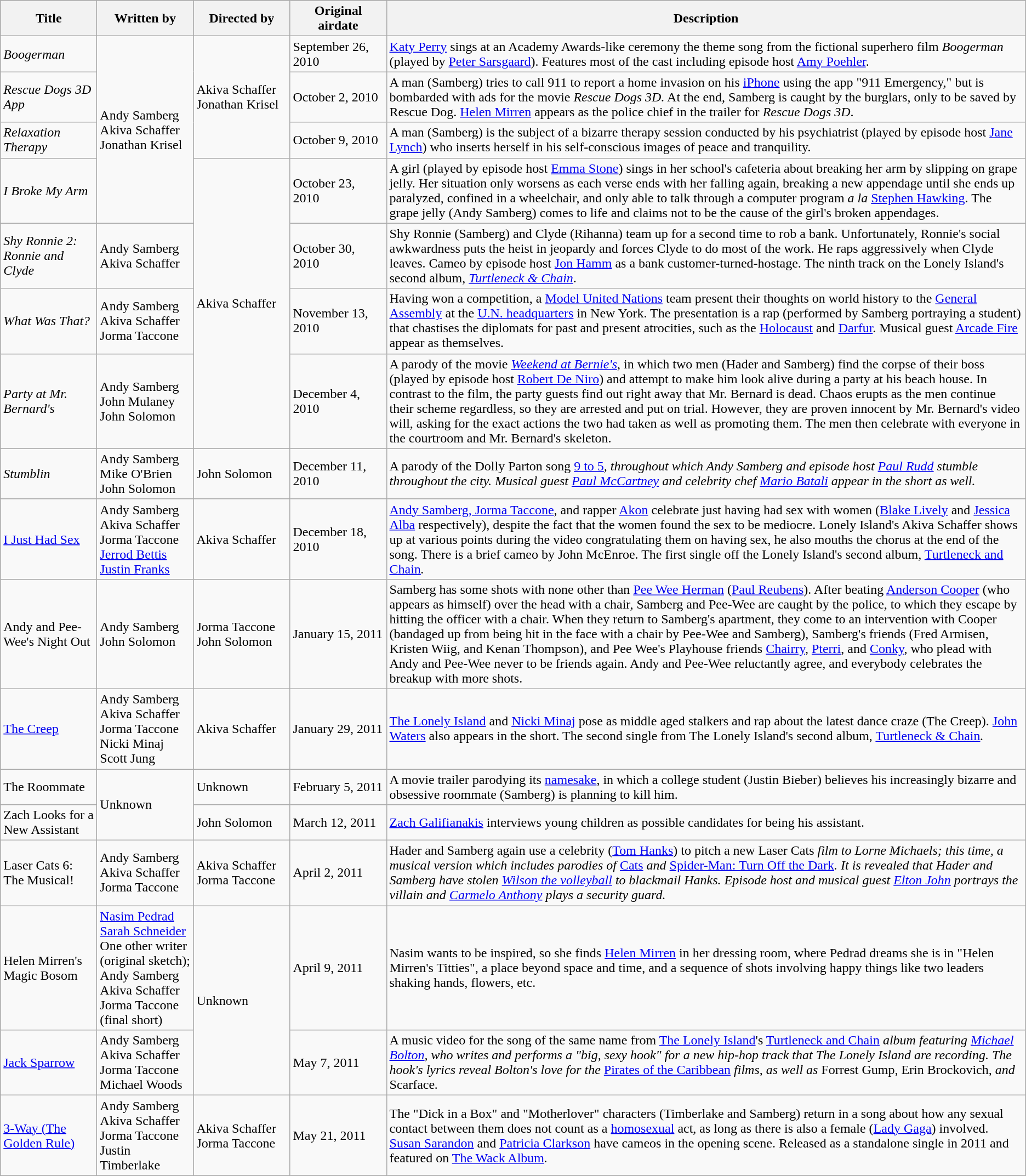<table class="wikitable">
<tr style="background:lightgrey;">
<th style="width:110px;">Title</th>
<th style="width:110px;">Written by</th>
<th style="width:110px;">Directed by</th>
<th style="width:110px;">Original airdate</th>
<th>Description</th>
</tr>
<tr>
<td><em>Boogerman</em></td>
<td rowspan="4">Andy Samberg<br>Akiva Schaffer<br>Jonathan Krisel</td>
<td rowspan="3">Akiva Schaffer<br>Jonathan Krisel</td>
<td>September 26, 2010</td>
<td><a href='#'>Katy Perry</a> sings at an Academy Awards-like ceremony the theme song from the fictional superhero film <em>Boogerman</em> (played by <a href='#'>Peter Sarsgaard</a>).  Features most of the cast including episode host <a href='#'>Amy Poehler</a>.</td>
</tr>
<tr>
<td><em>Rescue Dogs 3D App</em></td>
<td>October 2, 2010</td>
<td>A man (Samberg) tries to call 911 to report a home invasion on his <a href='#'>iPhone</a> using the app "911 Emergency," but is bombarded with ads for the movie <em>Rescue Dogs 3D.</em>  At the end, Samberg is caught by the burglars, only to be saved by Rescue Dog. <a href='#'>Helen Mirren</a> appears as the police chief in the trailer for <em>Rescue Dogs 3D</em>.</td>
</tr>
<tr>
<td><em>Relaxation Therapy</em></td>
<td>October 9, 2010</td>
<td>A man (Samberg) is the subject of a bizarre therapy session conducted by his psychiatrist (played by episode host <a href='#'>Jane Lynch</a>) who inserts herself in his self-conscious images of peace and tranquility.</td>
</tr>
<tr>
<td><em>I Broke My Arm</em></td>
<td rowspan="4">Akiva Schaffer</td>
<td>October 23, 2010</td>
<td>A girl (played by episode host <a href='#'>Emma Stone</a>) sings in her school's cafeteria about breaking her arm by slipping on grape jelly.  Her situation only worsens as each verse ends with her falling again, breaking a new appendage until she ends up paralyzed, confined in a wheelchair, and only able to talk through a computer program <em>a la</em>  <a href='#'>Stephen Hawking</a>. The grape jelly (Andy Samberg) comes to life and claims not to be the cause of the girl's broken appendages.</td>
</tr>
<tr>
<td><em>Shy Ronnie 2: Ronnie and Clyde</em></td>
<td>Andy Samberg<br>Akiva Schaffer</td>
<td>October 30, 2010</td>
<td>Shy Ronnie (Samberg) and Clyde (Rihanna) team up for a second time to rob a bank. Unfortunately, Ronnie's social awkwardness puts the heist in jeopardy and forces Clyde to do most of the work. He raps aggressively when Clyde leaves. Cameo by episode host <a href='#'>Jon Hamm</a> as a bank customer-turned-hostage. The ninth track on the Lonely Island's second album, <em><a href='#'>Turtleneck & Chain</a></em>.</td>
</tr>
<tr>
<td><em>What Was That?</em></td>
<td>Andy Samberg<br>Akiva Schaffer<br>Jorma Taccone</td>
<td>November 13, 2010</td>
<td>Having won a competition, a <a href='#'>Model United Nations</a> team present their thoughts on world history to the <a href='#'>General Assembly</a> at the <a href='#'>U.N. headquarters</a> in New York.  The presentation is a rap (performed by Samberg portraying a student) that chastises the diplomats for past and present atrocities, such as the <a href='#'>Holocaust</a> and <a href='#'>Darfur</a>.  Musical guest <a href='#'>Arcade Fire</a> appear as themselves.</td>
</tr>
<tr>
<td><em>Party at Mr. Bernard's</em></td>
<td>Andy Samberg<br>John Mulaney<br>John Solomon</td>
<td>December 4, 2010</td>
<td>A parody of the movie <em><a href='#'>Weekend at Bernie's</a></em>, in which two men (Hader and Samberg) find the corpse of their boss (played by episode host <a href='#'>Robert De Niro</a>) and attempt to make him look alive during a party at his beach house. In contrast to the film, the party guests find out right away that Mr. Bernard is dead. Chaos erupts as the men continue their scheme regardless, so they are arrested and put on trial. However, they are proven innocent by Mr. Bernard's video will, asking for the exact actions the two had taken as well as promoting them. The men then celebrate with everyone in the courtroom and Mr. Bernard's skeleton.</td>
</tr>
<tr>
<td><em>Stumblin<strong></td>
<td>Andy Samberg<br>Mike O'Brien<br>John Solomon</td>
<td>John Solomon</td>
<td>December 11, 2010</td>
<td>A parody of the Dolly Parton song </em><a href='#'>9 to 5</a><em>, throughout which Andy Samberg and episode host <a href='#'>Paul Rudd</a> stumble throughout the city.  Musical guest <a href='#'>Paul McCartney</a> and celebrity chef <a href='#'>Mario Batali</a> appear in the short as well.</td>
</tr>
<tr>
<td></em><a href='#'>I Just Had Sex</a><em></td>
<td>Andy Samberg<br>Akiva Schaffer<br>Jorma Taccone<br><a href='#'>Jerrod Bettis</a><br><a href='#'>Justin Franks</a></td>
<td>Akiva Schaffer</td>
<td>December 18, 2010</td>
<td><a href='#'>Andy Samberg, Jorma Taccone</a>, and rapper <a href='#'>Akon</a> celebrate just having had sex with women (<a href='#'>Blake Lively</a> and <a href='#'>Jessica Alba</a> respectively), despite the fact that the women found the sex to be mediocre. Lonely Island's Akiva Schaffer shows up at various points during the video congratulating them on having sex, he also mouths the chorus at the end of the song. There is a brief cameo by John McEnroe. The first single off the Lonely Island's second album, </em><a href='#'>Turtleneck and Chain</a><em>.</td>
</tr>
<tr>
<td></em>Andy and Pee-Wee's Night Out<em></td>
<td>Andy Samberg<br>John Solomon</td>
<td>Jorma Taccone<br>John Solomon</td>
<td>January 15, 2011</td>
<td>Samberg has some shots with none other than <a href='#'>Pee Wee Herman</a> (<a href='#'>Paul Reubens</a>). After beating <a href='#'>Anderson Cooper</a> (who appears as himself) over the head with a chair, Samberg and Pee-Wee are caught by the police, to which they escape by hitting the officer with a chair. When they return to Samberg's apartment, they come to an intervention with Cooper (bandaged up from being hit in the face with a chair by Pee-Wee and Samberg), Samberg's friends (Fred Armisen, Kristen Wiig, and Kenan Thompson), and Pee Wee's Playhouse friends <a href='#'>Chairry</a>, <a href='#'>Pterri</a>, and <a href='#'>Conky</a>, who plead with Andy and Pee-Wee never to be friends again.  Andy and Pee-Wee reluctantly agree, and everybody celebrates the breakup with more shots.</td>
</tr>
<tr>
<td></em><a href='#'>The Creep</a><em></td>
<td>Andy Samberg<br>Akiva Schaffer<br>Jorma Taccone<br>Nicki Minaj<br>Scott Jung</td>
<td>Akiva Schaffer</td>
<td>January 29, 2011</td>
<td><a href='#'>The Lonely Island</a> and <a href='#'>Nicki Minaj</a> pose as middle aged stalkers and rap about the latest dance craze (The Creep). <a href='#'>John Waters</a> also appears in the short.  The second single from The Lonely Island's second album, </em><a href='#'>Turtleneck & Chain</a><em>.</td>
</tr>
<tr>
<td></em>The Roommate<em></td>
<td rowspan="2">Unknown</td>
<td>Unknown</td>
<td>February 5, 2011</td>
<td>A movie trailer parodying its <a href='#'>namesake</a>, in which a college student (Justin Bieber) believes his increasingly bizarre and obsessive roommate (Samberg) is planning to kill him.</td>
</tr>
<tr>
<td></em>Zach Looks for a New Assistant<em></td>
<td>John Solomon</td>
<td>March 12, 2011</td>
<td><a href='#'>Zach Galifianakis</a> interviews young children as possible candidates for being his assistant.</td>
</tr>
<tr>
<td></em>Laser Cats 6: The Musical!<em></td>
<td>Andy Samberg<br>Akiva Schaffer<br>Jorma Taccone</td>
<td>Akiva Schaffer<br>Jorma Taccone</td>
<td>April 2, 2011</td>
<td>Hader and Samberg again use a celebrity (<a href='#'>Tom Hanks</a>) to pitch a new </em>Laser Cats<em> film to Lorne Michaels; this time, a musical version which includes parodies of </em><a href='#'>Cats</a><em> and </em><a href='#'>Spider-Man: Turn Off the Dark</a><em>. It is revealed that Hader and Samberg have stolen <a href='#'>Wilson the volleyball</a> to blackmail Hanks.  Episode host and musical guest <a href='#'>Elton John</a> portrays the villain and <a href='#'>Carmelo Anthony</a> plays a security guard.</td>
</tr>
<tr>
<td></em>Helen Mirren's Magic Bosom<em></td>
<td><a href='#'>Nasim Pedrad</a><br><a href='#'>Sarah Schneider</a><br>One other writer (original sketch);<br>Andy Samberg<br>Akiva Schaffer<br>Jorma Taccone (final short)</td>
<td rowspan="2">Unknown</td>
<td>April 9, 2011</td>
<td>Nasim wants to be inspired, so she finds <a href='#'>Helen Mirren</a> in her dressing room, where Pedrad dreams she is in "Helen Mirren's Titties", a place beyond space and time, and a sequence of shots involving happy things like two leaders shaking hands, flowers, etc.</td>
</tr>
<tr>
<td></em><a href='#'>Jack Sparrow</a><em></td>
<td>Andy Samberg<br>Akiva Schaffer<br>Jorma Taccone<br>Michael Woods</td>
<td>May 7, 2011</td>
<td>A music video for the song of the same name from <a href='#'>The Lonely Island</a>'s </em><a href='#'>Turtleneck and Chain</a><em> album featuring <a href='#'>Michael Bolton</a>, who writes and performs a "big, sexy hook" for a new hip-hop track that The Lonely Island are recording.  The hook's lyrics reveal Bolton's love for the </em><a href='#'>Pirates of the Caribbean</a><em> films, as well as </em>Forrest Gump<em>, </em>Erin Brockovich<em>, and </em>Scarface<em>.</td>
</tr>
<tr>
<td></em><a href='#'>3-Way (The Golden Rule)</a><em></td>
<td>Andy Samberg<br>Akiva Schaffer<br>Jorma Taccone<br>Justin Timberlake</td>
<td>Akiva Schaffer<br>Jorma Taccone</td>
<td>May 21, 2011</td>
<td>The "Dick in a Box" and "Motherlover" characters (Timberlake and Samberg) return in a song about how any sexual contact between them does not count as a <a href='#'>homosexual</a> act, as long as there is also a female (<a href='#'>Lady Gaga</a>) involved. <a href='#'>Susan Sarandon</a> and <a href='#'>Patricia Clarkson</a> have cameos in the opening scene.  Released as a standalone single in 2011 and featured on </em><a href='#'>The Wack Album</a><em>.</td>
</tr>
</table>
